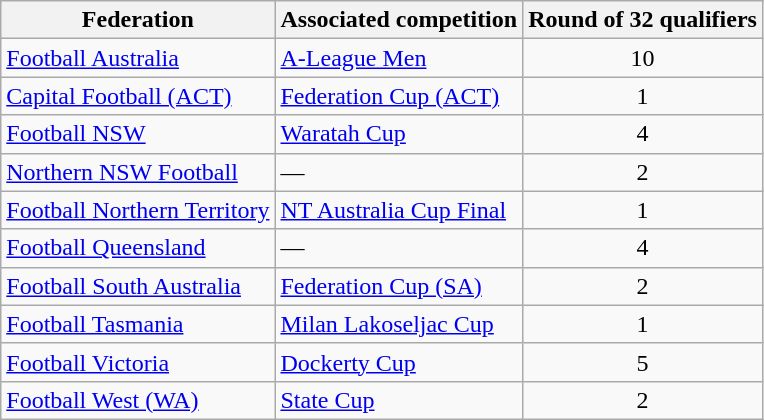<table class="wikitable">
<tr>
<th>Federation</th>
<th>Associated competition</th>
<th>Round of 32 qualifiers</th>
</tr>
<tr>
<td rowspan="1"><a href='#'>Football Australia</a></td>
<td><a href='#'>A-League Men</a></td>
<td align="center">10</td>
</tr>
<tr>
<td><a href='#'>Capital Football (ACT)</a></td>
<td><a href='#'>Federation Cup (ACT)</a></td>
<td align="center">1</td>
</tr>
<tr>
<td><a href='#'>Football NSW</a></td>
<td><a href='#'>Waratah Cup</a></td>
<td align="center">4</td>
</tr>
<tr>
<td><a href='#'>Northern NSW Football</a></td>
<td>—</td>
<td align="center">2</td>
</tr>
<tr>
<td><a href='#'>Football Northern Territory</a></td>
<td><a href='#'>NT Australia Cup Final</a></td>
<td align="center">1</td>
</tr>
<tr>
<td><a href='#'>Football Queensland</a></td>
<td>—</td>
<td align="center">4</td>
</tr>
<tr>
<td><a href='#'>Football South Australia</a></td>
<td><a href='#'>Federation Cup (SA)</a></td>
<td align="center">2</td>
</tr>
<tr>
<td><a href='#'>Football Tasmania</a></td>
<td><a href='#'>Milan Lakoseljac Cup</a></td>
<td align="center">1</td>
</tr>
<tr>
<td><a href='#'>Football Victoria</a></td>
<td><a href='#'>Dockerty Cup</a></td>
<td align="center">5</td>
</tr>
<tr>
<td><a href='#'>Football West (WA)</a></td>
<td><a href='#'>State Cup</a></td>
<td align="center">2</td>
</tr>
</table>
